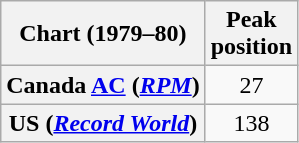<table class="wikitable sortable plainrowheaders">
<tr>
<th scope="col">Chart (1979–80)</th>
<th scope="col">Peak<br>position</th>
</tr>
<tr>
<th scope="row">Canada <a href='#'>AC</a> (<a href='#'><em>RPM</em></a>)</th>
<td align="center">27</td>
</tr>
<tr>
<th scope="row">US (<em><a href='#'>Record World</a></em>)</th>
<td align="center">138</td>
</tr>
</table>
